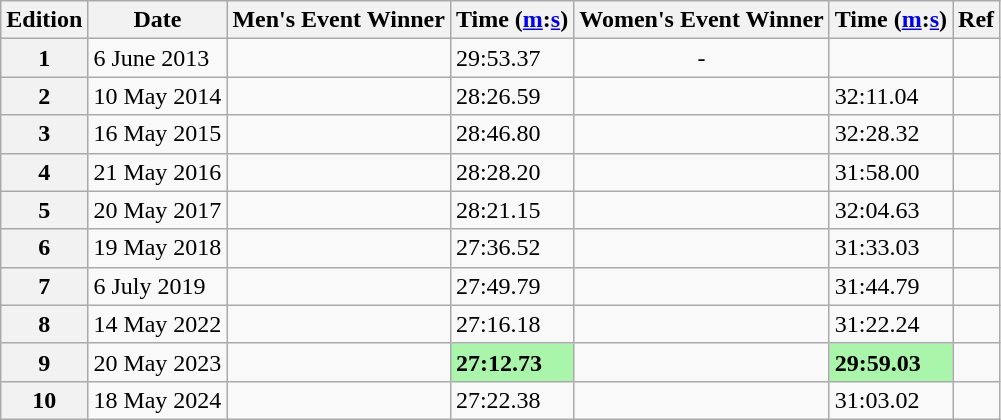<table class="wikitable">
<tr>
<th>Edition</th>
<th>Date</th>
<th>Men's Event Winner</th>
<th>Time (<a href='#'>m</a>:<a href='#'>s</a>)</th>
<th>Women's Event Winner</th>
<th>Time (<a href='#'>m</a>:<a href='#'>s</a>)</th>
<th>Ref</th>
</tr>
<tr>
<th>1</th>
<td>6 June 2013</td>
<td align=left></td>
<td>29:53.37</td>
<td align=center>-</td>
<td></td>
<td></td>
</tr>
<tr>
<th>2</th>
<td>10 May 2014</td>
<td align=left></td>
<td>28:26.59</td>
<td align=left></td>
<td>32:11.04</td>
<td></td>
</tr>
<tr>
<th>3</th>
<td>16 May 2015</td>
<td align=left></td>
<td>28:46.80</td>
<td align=left></td>
<td>32:28.32</td>
<td></td>
</tr>
<tr>
<th>4</th>
<td>21 May 2016</td>
<td align=left></td>
<td>28:28.20</td>
<td align=left></td>
<td>31:58.00</td>
<td></td>
</tr>
<tr>
<th>5</th>
<td>20 May 2017</td>
<td align=left></td>
<td>28:21.15</td>
<td align=left></td>
<td>32:04.63</td>
<td></td>
</tr>
<tr>
<th>6</th>
<td>19 May 2018</td>
<td align=left></td>
<td>27:36.52</td>
<td align=left></td>
<td>31:33.03</td>
<td></td>
</tr>
<tr>
<th>7</th>
<td>6 July 2019</td>
<td align=left></td>
<td>27:49.79</td>
<td align=left></td>
<td>31:44.79</td>
<td></td>
</tr>
<tr>
<th>8</th>
<td>14 May 2022</td>
<td align=left></td>
<td>27:16.18</td>
<td align=left></td>
<td>31:22.24</td>
</tr>
<tr>
<th>9</th>
<td>20 May 2023</td>
<td align=left></td>
<td bgcolor=#A9F5A9><strong>27:12.73</strong></td>
<td align=left></td>
<td bgcolor=#A9F5A9><strong>29:59.03</strong></td>
<td></td>
</tr>
<tr>
<th>10</th>
<td>18 May 2024</td>
<td align=left></td>
<td>27:22.38</td>
<td align=left></td>
<td>31:03.02</td>
<td></td>
</tr>
</table>
